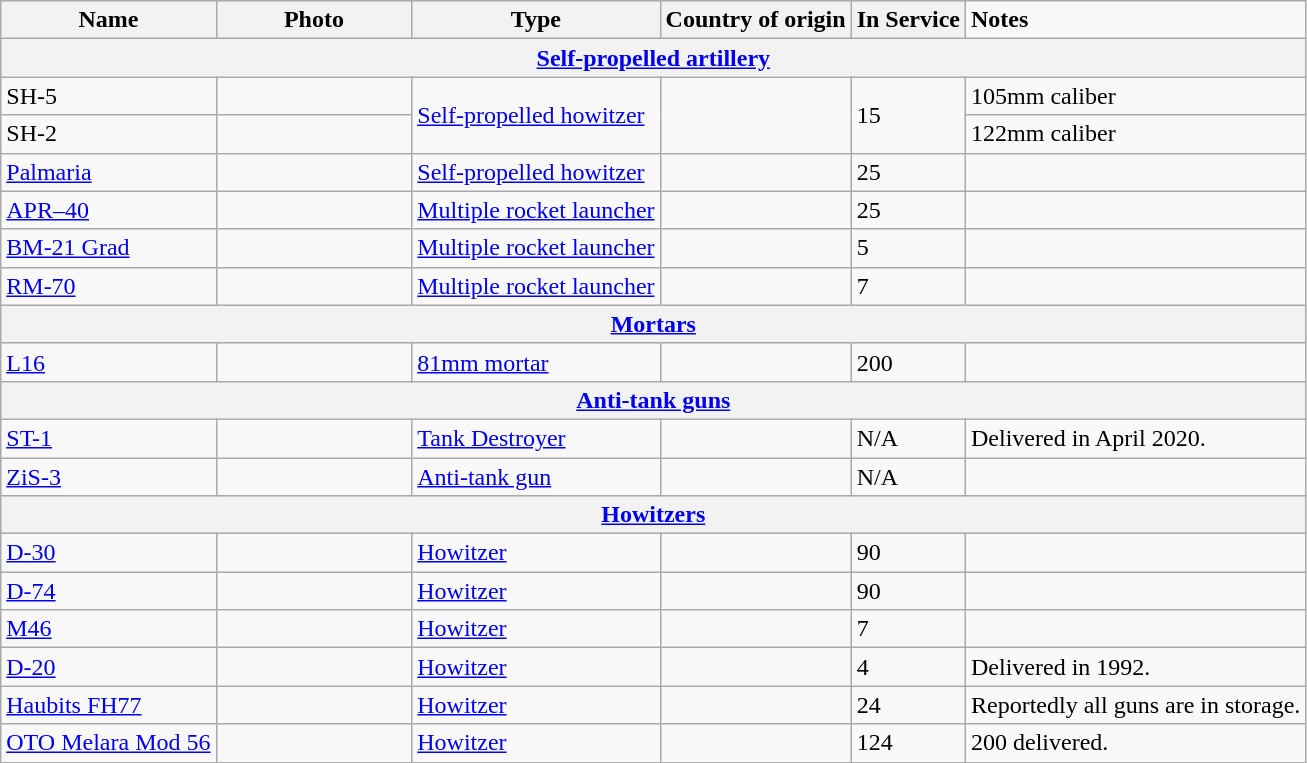<table class="wikitable">
<tr>
<th>Name</th>
<th style="width:15%;">Photo</th>
<th>Type</th>
<th>Country of origin</th>
<th>In  Service</th>
<td><strong>Notes</strong></td>
</tr>
<tr Notes>
<th colspan="6" style="align: center;"><a href='#'>Self-propelled artillery</a></th>
</tr>
<tr>
<td>SH-5</td>
<td></td>
<td rowspan="2"><a href='#'>Self-propelled howitzer</a></td>
<td rowspan="2"></td>
<td rowspan="2">15</td>
<td>105mm caliber</td>
</tr>
<tr>
<td>SH-2</td>
<td></td>
<td>122mm caliber</td>
</tr>
<tr>
<td><a href='#'>Palmaria</a></td>
<td></td>
<td><a href='#'>Self-propelled howitzer</a></td>
<td></td>
<td>25</td>
<td></td>
</tr>
<tr>
<td><a href='#'>APR–40</a></td>
<td></td>
<td><a href='#'>Multiple rocket launcher</a></td>
<td></td>
<td>25</td>
<td></td>
</tr>
<tr>
<td><a href='#'>BM-21 Grad</a></td>
<td></td>
<td><a href='#'>Multiple rocket launcher</a></td>
<td></td>
<td>5</td>
<td></td>
</tr>
<tr>
<td><a href='#'>RM-70</a></td>
<td></td>
<td><a href='#'>Multiple rocket launcher</a></td>
<td></td>
<td>7</td>
<td></td>
</tr>
<tr>
<th colspan="6" style="align: center;"><a href='#'>Mortars</a></th>
</tr>
<tr>
<td><a href='#'>L16</a></td>
<td></td>
<td><a href='#'>81mm mortar</a></td>
<td></td>
<td>200</td>
<td></td>
</tr>
<tr>
<th colspan="6" style="align: center;"><a href='#'>Anti-tank guns</a></th>
</tr>
<tr>
<td><a href='#'>ST-1</a></td>
<td></td>
<td><a href='#'>Tank Destroyer</a></td>
<td></td>
<td>N/A</td>
<td>Delivered in April 2020.</td>
</tr>
<tr>
<td><a href='#'>ZiS-3</a></td>
<td></td>
<td><a href='#'>Anti-tank gun</a></td>
<td></td>
<td>N/A</td>
<td></td>
</tr>
<tr>
<th colspan="6" style="align: center;"><a href='#'>Howitzers</a></th>
</tr>
<tr>
<td><a href='#'>D-30</a></td>
<td></td>
<td><a href='#'>Howitzer</a></td>
<td></td>
<td>90</td>
<td></td>
</tr>
<tr>
<td><a href='#'>D-74</a></td>
<td></td>
<td><a href='#'>Howitzer</a></td>
<td></td>
<td>90</td>
<td></td>
</tr>
<tr>
<td><a href='#'>M46</a></td>
<td></td>
<td><a href='#'>Howitzer</a></td>
<td></td>
<td>7</td>
<td></td>
</tr>
<tr>
<td><a href='#'>D-20</a></td>
<td></td>
<td><a href='#'>Howitzer</a></td>
<td></td>
<td>4</td>
<td>Delivered in 1992.</td>
</tr>
<tr>
<td><a href='#'>Haubits FH77</a></td>
<td></td>
<td><a href='#'>Howitzer</a></td>
<td></td>
<td>24</td>
<td>Reportedly all guns are in storage.</td>
</tr>
<tr>
<td><a href='#'>OTO Melara Mod 56</a></td>
<td></td>
<td><a href='#'>Howitzer</a></td>
<td></td>
<td>124</td>
<td>200 delivered.</td>
</tr>
</table>
